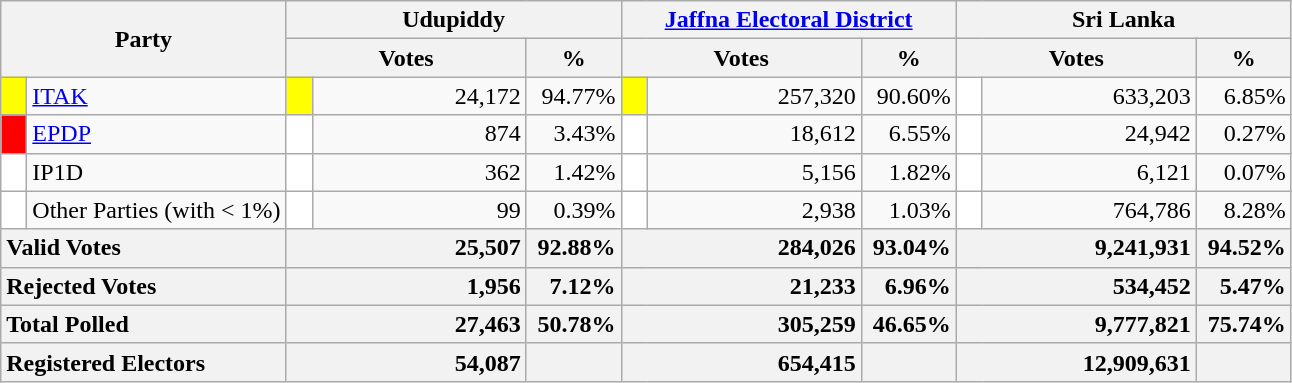<table class="wikitable">
<tr>
<th colspan="2" width="144px"rowspan="2">Party</th>
<th colspan="3" width="216px">Udupiddy</th>
<th colspan="3" width="216px"><a href='#'>Jaffna Electoral District</a></th>
<th colspan="3" width="216px">Sri Lanka</th>
</tr>
<tr>
<th colspan="2" width="144px">Votes</th>
<th>%</th>
<th colspan="2" width="144px">Votes</th>
<th>%</th>
<th colspan="2" width="144px">Votes</th>
<th>%</th>
</tr>
<tr>
<td style="background-color:yellow;" width="10px"></td>
<td style="text-align:left;"><a href='#'>ITAK</a></td>
<td style="background-color:yellow;" width="10px"></td>
<td style="text-align:right;">24,172</td>
<td style="text-align:right;">94.77%</td>
<td style="background-color:yellow;" width="10px"></td>
<td style="text-align:right;">257,320</td>
<td style="text-align:right;">90.60%</td>
<td style="background-color:white;" width="10px"></td>
<td style="text-align:right;">633,203</td>
<td style="text-align:right;">6.85%</td>
</tr>
<tr>
<td style="background-color:red;" width="10px"></td>
<td style="text-align:left;"><a href='#'>EPDP</a></td>
<td style="background-color:white;" width="10px"></td>
<td style="text-align:right;">874</td>
<td style="text-align:right;">3.43%</td>
<td style="background-color:white;" width="10px"></td>
<td style="text-align:right;">18,612</td>
<td style="text-align:right;">6.55%</td>
<td style="background-color:white;" width="10px"></td>
<td style="text-align:right;">24,942</td>
<td style="text-align:right;">0.27%</td>
</tr>
<tr>
<td style="background-color:white;" width="10px"></td>
<td style="text-align:left;">IP1D</td>
<td style="background-color:white;" width="10px"></td>
<td style="text-align:right;">362</td>
<td style="text-align:right;">1.42%</td>
<td style="background-color:white;" width="10px"></td>
<td style="text-align:right;">5,156</td>
<td style="text-align:right;">1.82%</td>
<td style="background-color:white;" width="10px"></td>
<td style="text-align:right;">6,121</td>
<td style="text-align:right;">0.07%</td>
</tr>
<tr>
<td style="background-color:white;" width="10px"></td>
<td style="text-align:left;">Other Parties (with < 1%)</td>
<td style="background-color:white;" width="10px"></td>
<td style="text-align:right;">99</td>
<td style="text-align:right;">0.39%</td>
<td style="background-color:white;" width="10px"></td>
<td style="text-align:right;">2,938</td>
<td style="text-align:right;">1.03%</td>
<td style="background-color:white;" width="10px"></td>
<td style="text-align:right;">764,786</td>
<td style="text-align:right;">8.28%</td>
</tr>
<tr>
<th colspan="2" width="144px"style="text-align:left;">Valid Votes</th>
<th style="text-align:right;"colspan="2" width="144px">25,507</th>
<th style="text-align:right;">92.88%</th>
<th style="text-align:right;"colspan="2" width="144px">284,026</th>
<th style="text-align:right;">93.04%</th>
<th style="text-align:right;"colspan="2" width="144px">9,241,931</th>
<th style="text-align:right;">94.52%</th>
</tr>
<tr>
<th colspan="2" width="144px"style="text-align:left;">Rejected Votes</th>
<th style="text-align:right;"colspan="2" width="144px">1,956</th>
<th style="text-align:right;">7.12%</th>
<th style="text-align:right;"colspan="2" width="144px">21,233</th>
<th style="text-align:right;">6.96%</th>
<th style="text-align:right;"colspan="2" width="144px">534,452</th>
<th style="text-align:right;">5.47%</th>
</tr>
<tr>
<th colspan="2" width="144px"style="text-align:left;">Total Polled</th>
<th style="text-align:right;"colspan="2" width="144px">27,463</th>
<th style="text-align:right;">50.78%</th>
<th style="text-align:right;"colspan="2" width="144px">305,259</th>
<th style="text-align:right;">46.65%</th>
<th style="text-align:right;"colspan="2" width="144px">9,777,821</th>
<th style="text-align:right;">75.74%</th>
</tr>
<tr>
<th colspan="2" width="144px"style="text-align:left;">Registered Electors</th>
<th style="text-align:right;"colspan="2" width="144px">54,087</th>
<th></th>
<th style="text-align:right;"colspan="2" width="144px">654,415</th>
<th></th>
<th style="text-align:right;"colspan="2" width="144px">12,909,631</th>
<th></th>
</tr>
</table>
